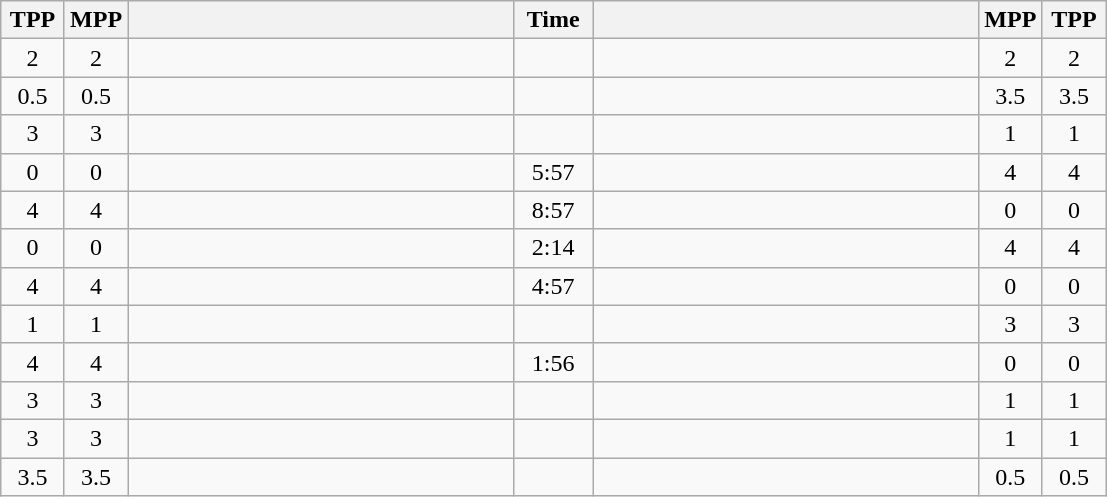<table class="wikitable" style="text-align: center;" |>
<tr>
<th width="35">TPP</th>
<th width="35">MPP</th>
<th width="250"></th>
<th width="45">Time</th>
<th width="250"></th>
<th width="35">MPP</th>
<th width="35">TPP</th>
</tr>
<tr>
<td>2</td>
<td>2</td>
<td style="text-align:left;"></td>
<td></td>
<td style="text-align:left;"></td>
<td>2</td>
<td>2</td>
</tr>
<tr>
<td>0.5</td>
<td>0.5</td>
<td style="text-align:left;"><strong></strong></td>
<td></td>
<td style="text-align:left;"></td>
<td>3.5</td>
<td>3.5</td>
</tr>
<tr>
<td>3</td>
<td>3</td>
<td style="text-align:left;"></td>
<td></td>
<td style="text-align:left;"><strong></strong></td>
<td>1</td>
<td>1</td>
</tr>
<tr>
<td>0</td>
<td>0</td>
<td style="text-align:left;"><strong></strong></td>
<td>5:57</td>
<td style="text-align:left;"></td>
<td>4</td>
<td>4</td>
</tr>
<tr>
<td>4</td>
<td>4</td>
<td style="text-align:left;"></td>
<td>8:57</td>
<td style="text-align:left;"><strong></strong></td>
<td>0</td>
<td>0</td>
</tr>
<tr>
<td>0</td>
<td>0</td>
<td style="text-align:left;"><strong></strong></td>
<td>2:14</td>
<td style="text-align:left;"></td>
<td>4</td>
<td>4</td>
</tr>
<tr>
<td>4</td>
<td>4</td>
<td style="text-align:left;"></td>
<td>4:57</td>
<td style="text-align:left;"><strong></strong></td>
<td>0</td>
<td>0</td>
</tr>
<tr>
<td>1</td>
<td>1</td>
<td style="text-align:left;"><strong></strong></td>
<td></td>
<td style="text-align:left;"></td>
<td>3</td>
<td>3</td>
</tr>
<tr>
<td>4</td>
<td>4</td>
<td style="text-align:left;"></td>
<td>1:56</td>
<td style="text-align:left;"><strong></strong></td>
<td>0</td>
<td>0</td>
</tr>
<tr>
<td>3</td>
<td>3</td>
<td style="text-align:left;"></td>
<td></td>
<td style="text-align:left;"><strong></strong></td>
<td>1</td>
<td>1</td>
</tr>
<tr>
<td>3</td>
<td>3</td>
<td style="text-align:left;"></td>
<td></td>
<td style="text-align:left;"><strong></strong></td>
<td>1</td>
<td>1</td>
</tr>
<tr>
<td>3.5</td>
<td>3.5</td>
<td style="text-align:left;"></td>
<td></td>
<td style="text-align:left;"><strong></strong></td>
<td>0.5</td>
<td>0.5</td>
</tr>
</table>
